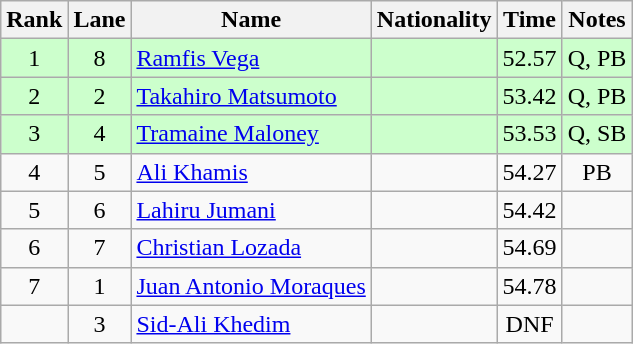<table class="wikitable sortable" style="text-align:center">
<tr>
<th>Rank</th>
<th>Lane</th>
<th>Name</th>
<th>Nationality</th>
<th>Time</th>
<th>Notes</th>
</tr>
<tr bgcolor=ccffcc>
<td align=center>1</td>
<td align=center>8</td>
<td align=left><a href='#'>Ramfis Vega</a></td>
<td align=left></td>
<td>52.57</td>
<td>Q, PB</td>
</tr>
<tr bgcolor=ccffcc>
<td align=center>2</td>
<td align=center>2</td>
<td align=left><a href='#'>Takahiro Matsumoto</a></td>
<td align=left></td>
<td>53.42</td>
<td>Q, PB</td>
</tr>
<tr bgcolor=ccffcc>
<td align=center>3</td>
<td align=center>4</td>
<td align=left><a href='#'>Tramaine Maloney</a></td>
<td align=left></td>
<td>53.53</td>
<td>Q, SB</td>
</tr>
<tr>
<td align=center>4</td>
<td align=center>5</td>
<td align=left><a href='#'>Ali Khamis</a></td>
<td align=left></td>
<td>54.27</td>
<td>PB</td>
</tr>
<tr>
<td align=center>5</td>
<td align=center>6</td>
<td align=left><a href='#'>Lahiru Jumani</a></td>
<td align=left></td>
<td>54.42</td>
<td></td>
</tr>
<tr>
<td align=center>6</td>
<td align=center>7</td>
<td align=left><a href='#'>Christian Lozada</a></td>
<td align=left></td>
<td>54.69</td>
<td></td>
</tr>
<tr>
<td align=center>7</td>
<td align=center>1</td>
<td align=left><a href='#'>Juan Antonio Moraques</a></td>
<td align=left></td>
<td>54.78</td>
<td></td>
</tr>
<tr>
<td align=center></td>
<td align=center>3</td>
<td align=left><a href='#'>Sid-Ali Khedim</a></td>
<td align=left></td>
<td>DNF</td>
<td></td>
</tr>
</table>
